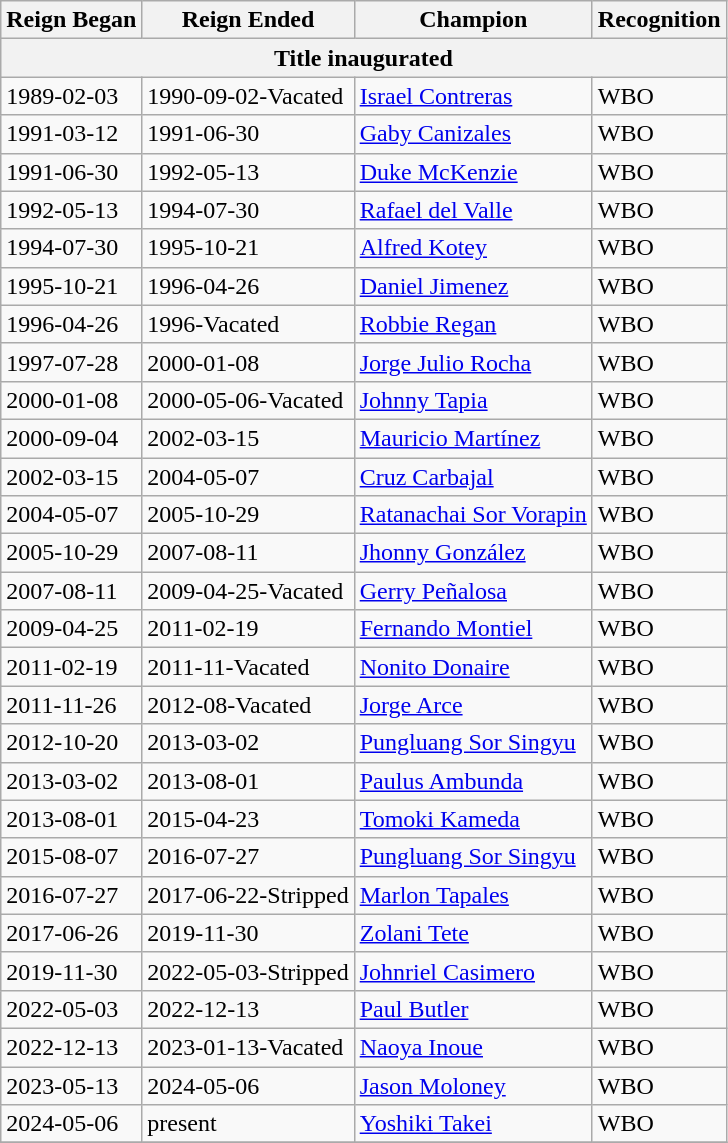<table class="wikitable">
<tr>
<th>Reign Began</th>
<th>Reign Ended</th>
<th>Champion</th>
<th>Recognition</th>
</tr>
<tr>
<th colspan="4">Title inaugurated</th>
</tr>
<tr>
<td>1989-02-03</td>
<td>1990-09-02-Vacated</td>
<td> <a href='#'>Israel Contreras</a></td>
<td>WBO</td>
</tr>
<tr>
<td>1991-03-12</td>
<td>1991-06-30</td>
<td> <a href='#'>Gaby Canizales</a></td>
<td>WBO</td>
</tr>
<tr>
<td>1991-06-30</td>
<td>1992-05-13</td>
<td> <a href='#'>Duke McKenzie</a></td>
<td>WBO</td>
</tr>
<tr>
<td>1992-05-13</td>
<td>1994-07-30</td>
<td> <a href='#'>Rafael del Valle</a></td>
<td>WBO</td>
</tr>
<tr>
<td>1994-07-30</td>
<td>1995-10-21</td>
<td> <a href='#'>Alfred Kotey</a></td>
<td>WBO</td>
</tr>
<tr>
<td>1995-10-21</td>
<td>1996-04-26</td>
<td> <a href='#'>Daniel Jimenez</a></td>
<td>WBO</td>
</tr>
<tr>
<td>1996-04-26</td>
<td>1996-Vacated</td>
<td> <a href='#'>Robbie Regan</a></td>
<td>WBO</td>
</tr>
<tr>
<td>1997-07-28</td>
<td>2000-01-08</td>
<td> <a href='#'>Jorge Julio Rocha</a></td>
<td>WBO</td>
</tr>
<tr>
<td>2000-01-08</td>
<td>2000-05-06-Vacated</td>
<td> <a href='#'>Johnny Tapia</a></td>
<td>WBO</td>
</tr>
<tr>
<td>2000-09-04</td>
<td>2002-03-15</td>
<td> <a href='#'>Mauricio Martínez</a></td>
<td>WBO</td>
</tr>
<tr>
<td>2002-03-15</td>
<td>2004-05-07</td>
<td> <a href='#'>Cruz Carbajal</a></td>
<td>WBO</td>
</tr>
<tr>
<td>2004-05-07</td>
<td>2005-10-29</td>
<td> <a href='#'>Ratanachai Sor Vorapin</a></td>
<td>WBO</td>
</tr>
<tr>
<td>2005-10-29</td>
<td>2007-08-11</td>
<td> <a href='#'>Jhonny González</a></td>
<td>WBO</td>
</tr>
<tr>
<td>2007-08-11</td>
<td>2009-04-25-Vacated</td>
<td> <a href='#'>Gerry Peñalosa</a></td>
<td>WBO</td>
</tr>
<tr>
<td>2009-04-25</td>
<td>2011-02-19</td>
<td> <a href='#'>Fernando Montiel</a></td>
<td>WBO</td>
</tr>
<tr>
<td>2011-02-19</td>
<td>2011-11-Vacated</td>
<td> <a href='#'>Nonito Donaire</a></td>
<td>WBO</td>
</tr>
<tr>
<td>2011-11-26</td>
<td>2012-08-Vacated</td>
<td> <a href='#'>Jorge Arce</a></td>
<td>WBO</td>
</tr>
<tr>
<td>2012-10-20</td>
<td>2013-03-02</td>
<td> <a href='#'>Pungluang Sor Singyu</a></td>
<td>WBO</td>
</tr>
<tr>
<td>2013-03-02</td>
<td>2013-08-01</td>
<td> <a href='#'>Paulus Ambunda</a></td>
<td>WBO</td>
</tr>
<tr>
<td>2013-08-01</td>
<td>2015-04-23</td>
<td> <a href='#'>Tomoki Kameda</a></td>
<td>WBO</td>
</tr>
<tr>
<td>2015-08-07</td>
<td>2016-07-27</td>
<td> <a href='#'>Pungluang Sor Singyu</a></td>
<td>WBO</td>
</tr>
<tr>
<td>2016-07-27</td>
<td>2017-06-22-Stripped</td>
<td> <a href='#'>Marlon Tapales</a></td>
<td>WBO</td>
</tr>
<tr>
<td>2017-06-26</td>
<td>2019-11-30</td>
<td> <a href='#'>Zolani Tete</a></td>
<td>WBO</td>
</tr>
<tr>
<td>2019-11-30</td>
<td>2022-05-03-Stripped</td>
<td> <a href='#'>Johnriel Casimero</a></td>
<td>WBO</td>
</tr>
<tr>
<td>2022-05-03</td>
<td>2022-12-13</td>
<td> <a href='#'>Paul Butler</a></td>
<td>WBO</td>
</tr>
<tr>
<td>2022-12-13</td>
<td>2023-01-13-Vacated</td>
<td> <a href='#'>Naoya Inoue</a></td>
<td>WBO</td>
</tr>
<tr>
<td>2023-05-13</td>
<td>2024-05-06</td>
<td> <a href='#'>Jason Moloney</a></td>
<td>WBO</td>
</tr>
<tr>
<td>2024-05-06</td>
<td>present</td>
<td> <a href='#'>Yoshiki Takei</a></td>
<td>WBO</td>
</tr>
<tr>
</tr>
</table>
